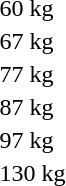<table>
<tr valign="top">
<td rowspan="2">60 kg<br></td>
<td rowspan="2"></td>
<td rowspan="2"></td>
<td></td>
</tr>
<tr>
<td></td>
</tr>
<tr valign="top">
<td rowspan="2">67 kg<br></td>
<td rowspan="2"></td>
<td rowspan="2"></td>
<td></td>
</tr>
<tr>
<td></td>
</tr>
<tr valign="top">
<td rowspan="2">77 kg<br></td>
<td rowspan="2"></td>
<td rowspan="2"></td>
<td></td>
</tr>
<tr>
<td></td>
</tr>
<tr valign="top">
<td rowspan="2">87 kg<br></td>
<td rowspan="2"></td>
<td rowspan="2"></td>
<td></td>
</tr>
<tr>
<td></td>
</tr>
<tr valign="top">
<td rowspan="2">97 kg<br></td>
<td rowspan="2"></td>
<td rowspan="2"></td>
<td></td>
</tr>
<tr>
<td></td>
</tr>
<tr valign="top">
<td rowspan="2">130 kg<br></td>
<td rowspan="2"></td>
<td rowspan="2"></td>
<td></td>
</tr>
<tr>
<td></td>
</tr>
<tr>
</tr>
</table>
